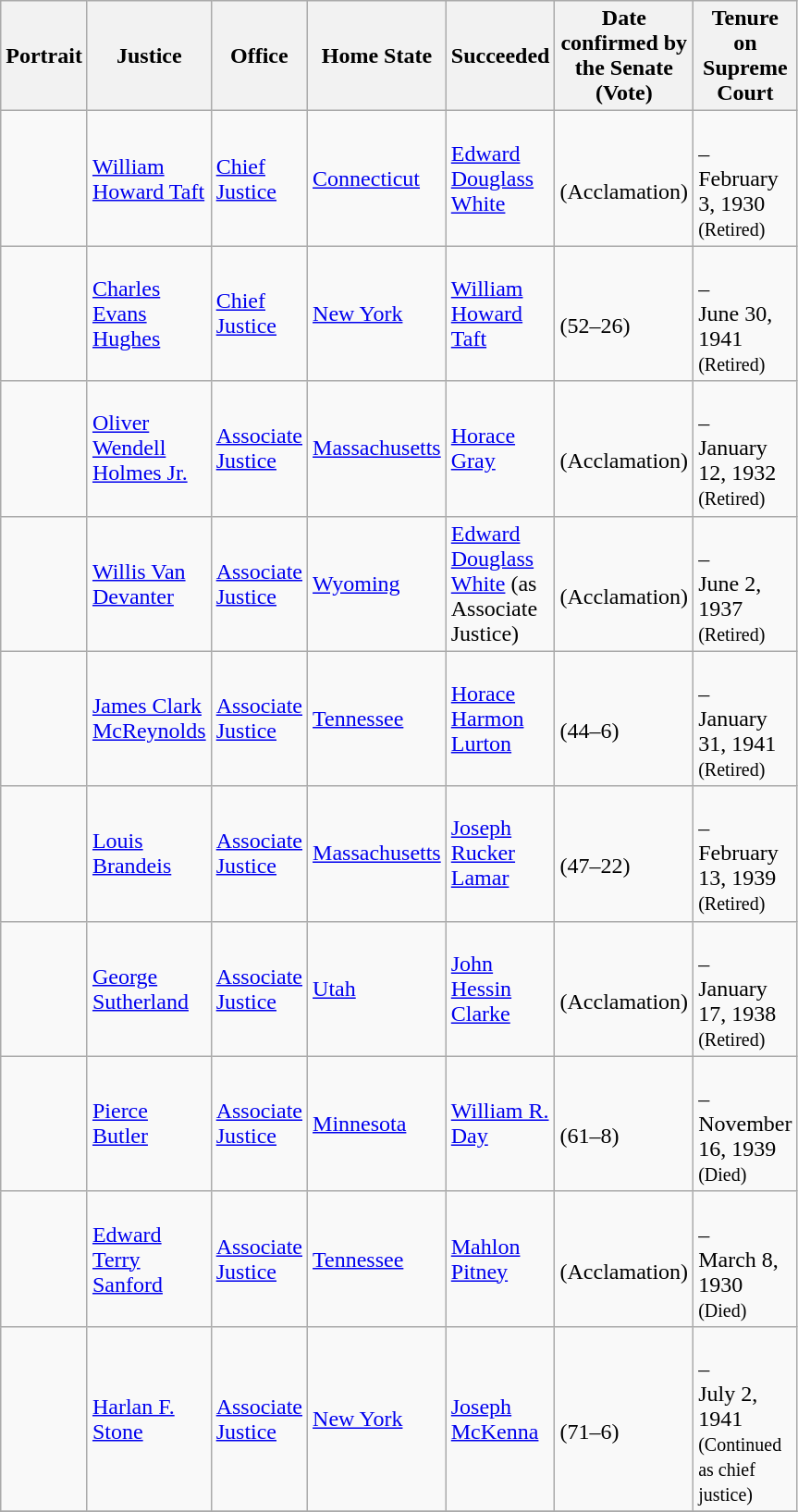<table class="wikitable sortable">
<tr>
<th scope="col" style="width: 10px;">Portrait</th>
<th scope="col" style="width: 10px;">Justice</th>
<th scope="col" style="width: 10px;">Office</th>
<th scope="col" style="width: 10px;">Home State</th>
<th scope="col" style="width: 10px;">Succeeded</th>
<th scope="col" style="width: 10px;">Date confirmed by the Senate<br>(Vote)</th>
<th scope="col" style="width: 10px;">Tenure on Supreme Court</th>
</tr>
<tr>
<td></td>
<td><a href='#'>William Howard Taft</a></td>
<td><a href='#'>Chief Justice</a></td>
<td><a href='#'>Connecticut</a></td>
<td><a href='#'>Edward Douglass White</a></td>
<td><br>(Acclamation)</td>
<td><br>–<br>February 3, 1930<br><small>(Retired)</small></td>
</tr>
<tr>
<td></td>
<td><a href='#'>Charles Evans Hughes</a></td>
<td><a href='#'>Chief Justice</a></td>
<td><a href='#'>New York</a></td>
<td><a href='#'>William Howard Taft</a></td>
<td><br>(52–26)</td>
<td><br>–<br>June 30, 1941<br><small>(Retired)</small></td>
</tr>
<tr>
<td></td>
<td><a href='#'>Oliver Wendell Holmes Jr.</a></td>
<td><a href='#'>Associate Justice</a></td>
<td><a href='#'>Massachusetts</a></td>
<td><a href='#'>Horace Gray</a></td>
<td><br>(Acclamation)</td>
<td><br>–<br>January 12, 1932<br><small>(Retired)</small></td>
</tr>
<tr>
<td></td>
<td><a href='#'>Willis Van Devanter</a></td>
<td><a href='#'>Associate Justice</a></td>
<td><a href='#'>Wyoming</a></td>
<td><a href='#'>Edward Douglass White</a> (as Associate Justice)</td>
<td><br>(Acclamation)</td>
<td><br>–<br>June 2, 1937<br><small>(Retired)</small></td>
</tr>
<tr>
<td></td>
<td><a href='#'>James Clark McReynolds</a></td>
<td><a href='#'>Associate Justice</a></td>
<td><a href='#'>Tennessee</a></td>
<td><a href='#'>Horace Harmon Lurton</a></td>
<td><br>(44–6)</td>
<td><br>–<br>January 31, 1941<br><small>(Retired)</small></td>
</tr>
<tr>
<td></td>
<td><a href='#'>Louis Brandeis</a></td>
<td><a href='#'>Associate Justice</a></td>
<td><a href='#'>Massachusetts</a></td>
<td><a href='#'>Joseph Rucker Lamar</a></td>
<td><br>(47–22)</td>
<td><br>–<br>February 13, 1939<br><small>(Retired)</small></td>
</tr>
<tr>
<td></td>
<td><a href='#'>George Sutherland</a></td>
<td><a href='#'>Associate Justice</a></td>
<td><a href='#'>Utah</a></td>
<td><a href='#'>John Hessin Clarke</a></td>
<td><br>(Acclamation)</td>
<td><br>–<br>January 17, 1938<br><small>(Retired)</small></td>
</tr>
<tr>
<td></td>
<td><a href='#'>Pierce Butler</a></td>
<td><a href='#'>Associate Justice</a></td>
<td><a href='#'>Minnesota</a></td>
<td><a href='#'>William R. Day</a></td>
<td><br>(61–8)</td>
<td><br>–<br>November 16, 1939<br><small>(Died)</small></td>
</tr>
<tr>
<td></td>
<td><a href='#'>Edward Terry Sanford</a></td>
<td><a href='#'>Associate Justice</a></td>
<td><a href='#'>Tennessee</a></td>
<td><a href='#'>Mahlon Pitney</a></td>
<td><br>(Acclamation)</td>
<td><br>–<br>March 8, 1930<br><small>(Died)</small></td>
</tr>
<tr>
<td></td>
<td><a href='#'>Harlan F. Stone</a></td>
<td><a href='#'>Associate Justice</a></td>
<td><a href='#'>New York</a></td>
<td><a href='#'>Joseph McKenna</a></td>
<td><br>(71–6)</td>
<td><br>–<br>July 2, 1941<br><small>(Continued as chief justice)</small></td>
</tr>
<tr>
</tr>
</table>
